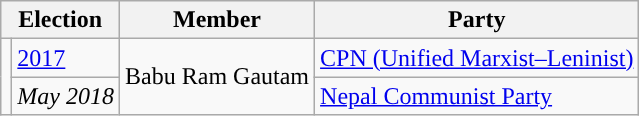<table class="wikitable">
<tr>
<th colspan="2">Election</th>
<th>Member</th>
<th>Party</th>
</tr>
<tr>
<td rowspan="2" style="background-color:"></td>
<td><a href='#'>2017</a></td>
<td rowspan="2">Babu Ram Gautam</td>
<td><a href='#'>CPN (Unified Marxist–Leninist)</a></td>
</tr>
<tr>
<td><em>May 2018</em></td>
<td><a href='#'>Nepal Communist Party</a></td>
</tr>
</table>
